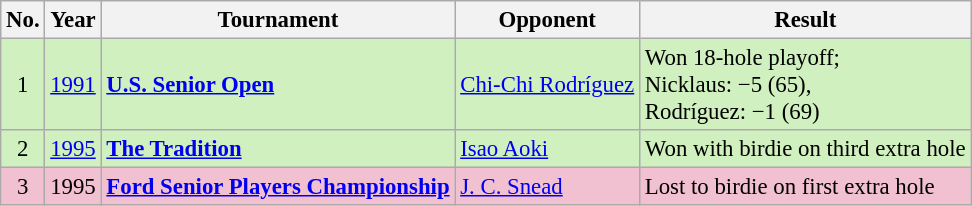<table class="wikitable" style="font-size:95%;">
<tr>
<th>No.</th>
<th>Year</th>
<th>Tournament</th>
<th>Opponent</th>
<th>Result</th>
</tr>
<tr style="background:#D0F0C0;">
<td align=center>1</td>
<td><a href='#'>1991</a></td>
<td><strong><a href='#'>U.S. Senior Open</a></strong></td>
<td> <a href='#'>Chi-Chi Rodríguez</a></td>
<td>Won 18-hole playoff;<br>Nicklaus: −5 (65),<br>Rodríguez: −1 (69)</td>
</tr>
<tr style="background:#D0F0C0;">
<td align=center>2</td>
<td><a href='#'>1995</a></td>
<td><strong><a href='#'>The Tradition</a></strong></td>
<td> <a href='#'>Isao Aoki</a></td>
<td>Won with birdie on third extra hole</td>
</tr>
<tr style="background:#F2C1D1;">
<td align=center>3</td>
<td>1995</td>
<td><strong><a href='#'>Ford Senior Players Championship</a></strong></td>
<td> <a href='#'>J. C. Snead</a></td>
<td>Lost to birdie on first extra hole</td>
</tr>
</table>
